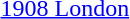<table>
<tr>
<td><a href='#'>1908 London</a><br></td>
<td></td>
<td></td>
<td></td>
</tr>
</table>
